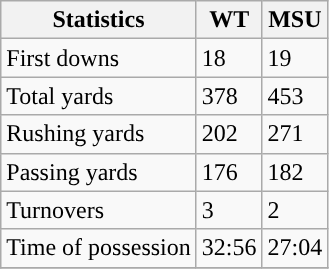<table class="wikitable" style="float: left;">
<tr>
<th>Statistics</th>
<th>WT</th>
<th>MSU</th>
</tr>
<tr>
<td>First downs</td>
<td>18</td>
<td>19</td>
</tr>
<tr>
<td>Total yards</td>
<td>378</td>
<td>453</td>
</tr>
<tr>
<td>Rushing yards</td>
<td>202</td>
<td>271</td>
</tr>
<tr>
<td>Passing yards</td>
<td>176</td>
<td>182</td>
</tr>
<tr>
<td>Turnovers</td>
<td>3</td>
<td>2</td>
</tr>
<tr>
<td>Time of possession</td>
<td>32:56</td>
<td>27:04</td>
</tr>
<tr>
</tr>
</table>
